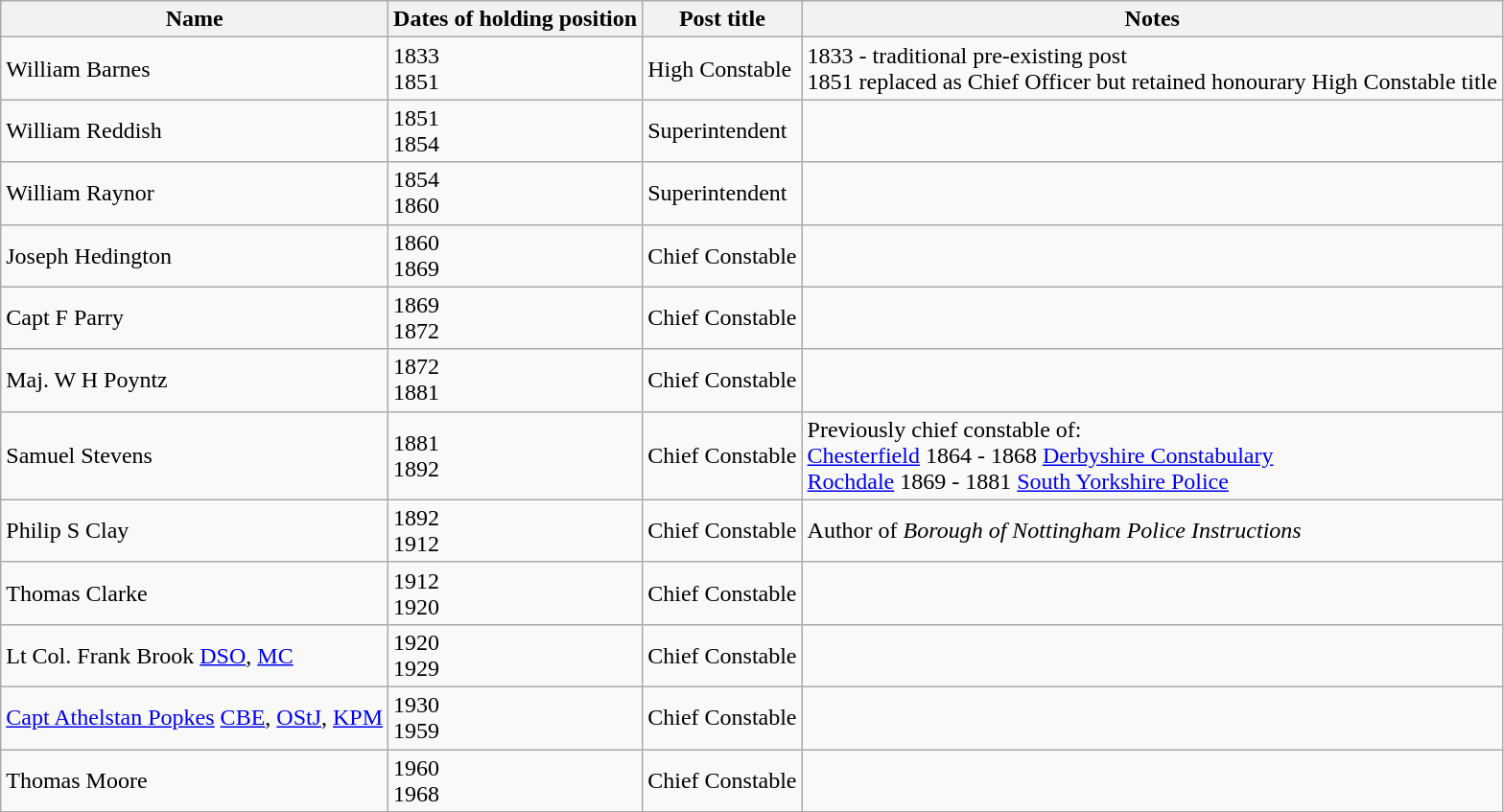<table class="wikitable">
<tr>
<th>Name</th>
<th>Dates of holding position</th>
<th>Post title</th>
<th>Notes</th>
</tr>
<tr>
<td>William Barnes</td>
<td>1833<br>1851</td>
<td>High Constable</td>
<td>1833 - traditional pre-existing post<br>1851 replaced as Chief Officer but retained honourary High Constable title</td>
</tr>
<tr>
<td>William Reddish</td>
<td>1851<br>1854</td>
<td>Superintendent</td>
<td></td>
</tr>
<tr>
<td>William Raynor</td>
<td>1854<br>1860</td>
<td>Superintendent</td>
<td></td>
</tr>
<tr>
<td>Joseph Hedington</td>
<td>1860<br>1869</td>
<td>Chief Constable</td>
<td></td>
</tr>
<tr>
<td>Capt F Parry</td>
<td>1869<br>1872</td>
<td>Chief Constable</td>
<td></td>
</tr>
<tr>
<td>Maj. W H Poyntz</td>
<td>1872<br>1881</td>
<td>Chief Constable</td>
<td></td>
</tr>
<tr>
<td>Samuel Stevens</td>
<td>1881<br>1892</td>
<td>Chief Constable</td>
<td>Previously chief constable of:<br><a href='#'>Chesterfield</a> 1864 - 1868 <a href='#'>Derbyshire Constabulary</a><br><a href='#'>Rochdale</a> 1869 - 1881 <a href='#'>South Yorkshire Police</a></td>
</tr>
<tr>
<td>Philip S Clay</td>
<td>1892<br>1912</td>
<td>Chief Constable</td>
<td>Author of <em>Borough of Nottingham Police Instructions</em></td>
</tr>
<tr>
<td>Thomas Clarke</td>
<td>1912<br>1920</td>
<td>Chief Constable</td>
<td></td>
</tr>
<tr>
<td>Lt Col. Frank Brook <a href='#'>DSO</a>, <a href='#'>MC</a></td>
<td>1920<br>1929</td>
<td>Chief Constable</td>
<td></td>
</tr>
<tr>
<td><a href='#'>Capt Athelstan Popkes</a> <a href='#'>CBE</a>, <a href='#'>OStJ</a>, <a href='#'>KPM</a></td>
<td>1930<br>1959</td>
<td>Chief Constable</td>
<td></td>
</tr>
<tr>
<td>Thomas Moore</td>
<td>1960<br>1968</td>
<td>Chief Constable</td>
<td></td>
</tr>
</table>
